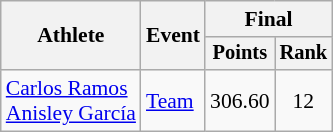<table class="wikitable" style="text-align:center; font-size:90%">
<tr>
<th rowspan=2>Athlete</th>
<th rowspan=2>Event</th>
<th colspan=2>Final</th>
</tr>
<tr style="font-size:95%">
<th>Points</th>
<th>Rank</th>
</tr>
<tr>
<td align=left><a href='#'>Carlos Ramos</a><br><a href='#'>Anisley García</a></td>
<td align=left><a href='#'>Team</a></td>
<td>306.60</td>
<td>12</td>
</tr>
</table>
